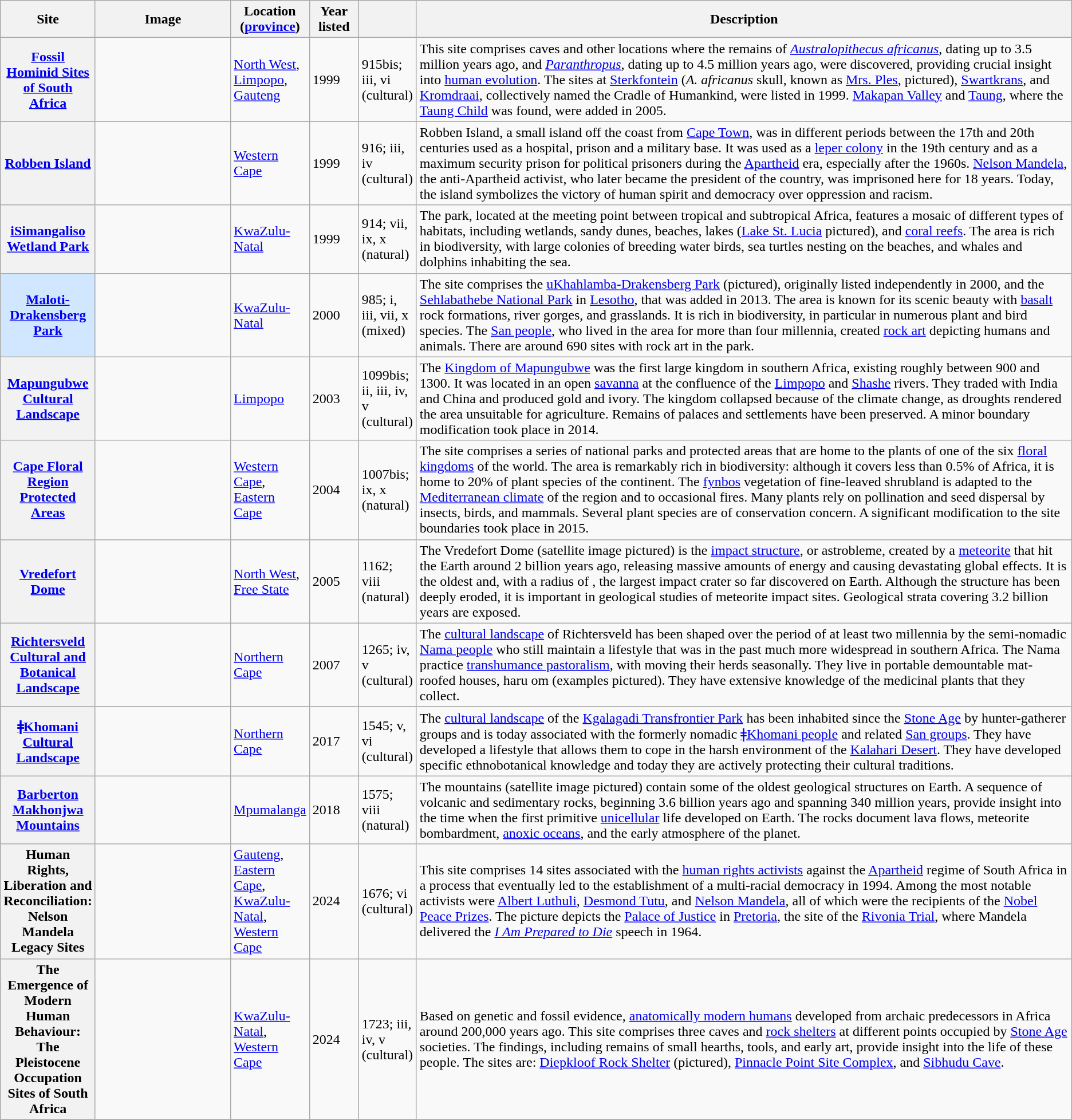<table class="wikitable sortable plainrowheaders">
<tr>
<th style="width:100px;" scope="col">Site</th>
<th class="unsortable"  style="width:150px;" scope="col">Image</th>
<th style="width:80px;" scope="col">Location (<a href='#'>province</a>)</th>
<th style="width:50px;" scope="col">Year listed</th>
<th style="width:60px;" scope="col" data-sort-type="number"></th>
<th scope="col" class="unsortable">Description</th>
</tr>
<tr>
<th scope="row"><a href='#'>Fossil Hominid Sites of South Africa</a></th>
<td></td>
<td><a href='#'>North West</a>, <a href='#'>Limpopo</a>, <a href='#'>Gauteng</a></td>
<td>1999</td>
<td>915bis; iii, vi (cultural)</td>
<td>This site comprises caves and other locations where the remains of <em><a href='#'>Australopithecus africanus</a></em>, dating up to 3.5 million years ago, and <em><a href='#'>Paranthropus</a></em>, dating up to 4.5 million years ago, were discovered, providing crucial insight into <a href='#'>human evolution</a>. The sites at <a href='#'>Sterkfontein</a> (<em>A. africanus</em> skull, known as <a href='#'>Mrs. Ples</a>, pictured), <a href='#'>Swartkrans</a>, and <a href='#'>Kromdraai</a>, collectively named the Cradle of Humankind, were listed in 1999. <a href='#'>Makapan Valley</a> and <a href='#'>Taung</a>, where the <a href='#'>Taung Child</a> was found, were added in 2005.</td>
</tr>
<tr>
<th scope="row"><a href='#'>Robben Island</a></th>
<td></td>
<td><a href='#'>Western Cape</a></td>
<td>1999</td>
<td>916; iii, iv (cultural)</td>
<td>Robben Island, a small island off the coast from <a href='#'>Cape Town</a>, was in different periods between the 17th and 20th centuries used as a hospital, prison and a military base. It was used as a <a href='#'>leper colony</a> in the 19th century and as a maximum security prison for political prisoners during the <a href='#'>Apartheid</a> era, especially after the 1960s. <a href='#'>Nelson Mandela</a>, the anti-Apartheid activist, who later became the president of the country, was imprisoned here for 18 years. Today, the island symbolizes the victory of human spirit and democracy over oppression and racism.</td>
</tr>
<tr>
<th scope="row"><a href='#'>iSimangaliso Wetland Park</a></th>
<td></td>
<td><a href='#'>KwaZulu-Natal</a></td>
<td>1999</td>
<td>914; vii, ix, x (natural)</td>
<td>The park, located at the meeting point between tropical and subtropical Africa, features a mosaic of different types of habitats, including wetlands, sandy dunes, beaches, lakes (<a href='#'>Lake St. Lucia</a> pictured), and <a href='#'>coral reefs</a>. The area is rich in biodiversity, with large colonies of breeding water birds, sea turtles nesting on the beaches, and whales and dolphins inhabiting the sea.</td>
</tr>
<tr>
<th scope="row" style="background:#D0E7FF;"><a href='#'>Maloti-Drakensberg Park</a></th>
<td></td>
<td><a href='#'>KwaZulu-Natal</a></td>
<td>2000</td>
<td>985; i, iii, vii, x (mixed)</td>
<td>The site comprises the <a href='#'>uKhahlamba-Drakensberg Park</a> (pictured), originally listed independently in 2000, and the <a href='#'>Sehlabathebe National Park</a> in <a href='#'>Lesotho</a>, that was added in 2013. The area is known for its scenic beauty with <a href='#'>basalt</a> rock formations, river gorges, and grasslands. It is rich in biodiversity, in particular in numerous plant and bird species. The <a href='#'>San people</a>, who lived in the area for more than four millennia, created <a href='#'>rock art</a> depicting humans and animals. There are around 690 sites with rock art in the park.</td>
</tr>
<tr>
<th scope="row"><a href='#'>Mapungubwe Cultural Landscape</a></th>
<td></td>
<td><a href='#'>Limpopo</a></td>
<td>2003</td>
<td>1099bis; ii, iii, iv, v (cultural)</td>
<td>The <a href='#'>Kingdom of Mapungubwe</a> was the first large kingdom in southern Africa, existing roughly between 900 and 1300. It was located in an open <a href='#'>savanna</a> at the confluence of the <a href='#'>Limpopo</a> and <a href='#'>Shashe</a> rivers. They traded with India and China and produced gold and ivory. The kingdom collapsed because of the climate change, as droughts rendered the area unsuitable for agriculture. Remains of palaces and settlements have been preserved. A minor boundary modification took place in 2014.</td>
</tr>
<tr>
<th scope="row"><a href='#'>Cape Floral Region Protected Areas</a></th>
<td></td>
<td><a href='#'>Western Cape</a>, <a href='#'>Eastern Cape</a></td>
<td>2004</td>
<td>1007bis; ix, x (natural)</td>
<td>The site comprises a series of national parks and protected areas that are home to the plants of one of the six <a href='#'>floral kingdoms</a> of the world. The area is remarkably rich in biodiversity: although it covers less than 0.5% of Africa, it is home to 20% of plant species of the continent. The <a href='#'>fynbos</a> vegetation of fine-leaved shrubland is adapted to the <a href='#'>Mediterranean climate</a> of the region and to occasional fires. Many plants rely on pollination and seed dispersal by insects, birds, and mammals. Several plant species are of conservation concern. A significant modification to the site boundaries took place in 2015.</td>
</tr>
<tr>
<th scope="row"><a href='#'>Vredefort Dome</a></th>
<td></td>
<td><a href='#'>North West</a>, <a href='#'>Free State</a></td>
<td>2005</td>
<td>1162; viii (natural)</td>
<td>The Vredefort Dome (satellite image pictured) is the <a href='#'>impact structure</a>, or astrobleme, created by a <a href='#'>meteorite</a> that hit the Earth around 2 billion years ago, releasing massive amounts of energy and causing devastating global effects. It is the oldest and, with a radius of , the largest impact crater so far discovered on Earth. Although the structure has been deeply eroded, it is important in geological studies of meteorite impact sites. Geological strata covering 3.2 billion years are exposed.</td>
</tr>
<tr>
<th scope="row"><a href='#'>Richtersveld Cultural and Botanical Landscape</a></th>
<td></td>
<td><a href='#'>Northern Cape</a></td>
<td>2007</td>
<td>1265; iv, v (cultural)</td>
<td>The <a href='#'>cultural landscape</a> of Richtersveld has been shaped over the period of at least two millennia by the semi-nomadic <a href='#'>Nama people</a> who still maintain a lifestyle that was in the past much more widespread in southern Africa. The Nama practice <a href='#'>transhumance pastoralism</a>, with moving their herds seasonally. They live in portable demountable mat-roofed houses, haru om (examples pictured). They have extensive knowledge of the medicinal plants that they collect.</td>
</tr>
<tr>
<th scope="row"><a href='#'>ǂKhomani Cultural Landscape</a></th>
<td></td>
<td><a href='#'>Northern Cape</a></td>
<td>2017</td>
<td>1545; v, vi (cultural)</td>
<td>The <a href='#'>cultural landscape</a> of the <a href='#'>Kgalagadi Transfrontier Park</a> has been inhabited since the <a href='#'>Stone Age</a> by hunter-gatherer groups and is today associated with the formerly nomadic <a href='#'>ǂKhomani people</a> and related <a href='#'>San groups</a>. They have developed a lifestyle that allows them to cope in the harsh environment of the <a href='#'>Kalahari Desert</a>. They have developed specific ethnobotanical knowledge and today they are actively protecting their cultural traditions.</td>
</tr>
<tr>
<th scope="row"><a href='#'>Barberton Makhonjwa Mountains</a></th>
<td></td>
<td><a href='#'>Mpumalanga</a></td>
<td>2018</td>
<td>1575; viii (natural)</td>
<td>The mountains (satellite image pictured) contain some of the oldest geological structures on Earth. A sequence of volcanic and sedimentary rocks, beginning 3.6 billion years ago and spanning 340 million years, provide insight into the time when the first primitive <a href='#'>unicellular</a> life developed on Earth. The rocks document lava flows, meteorite bombardment, <a href='#'>anoxic oceans</a>, and the early atmosphere of the planet.</td>
</tr>
<tr>
<th scope="row">Human Rights, Liberation and Reconciliation: Nelson Mandela Legacy Sites</th>
<td></td>
<td><a href='#'>Gauteng</a>, <a href='#'>Eastern Cape</a>, <a href='#'>KwaZulu-Natal</a>, <a href='#'>Western Cape</a></td>
<td>2024</td>
<td>1676; vi (cultural)</td>
<td>This site comprises 14 sites associated with the <a href='#'>human rights activists</a> against the <a href='#'>Apartheid</a> regime of South Africa in a process that eventually led to the establishment of a multi-racial democracy in 1994. Among the most notable activists were <a href='#'>Albert Luthuli</a>, <a href='#'>Desmond Tutu</a>, and <a href='#'>Nelson Mandela</a>, all of which were the recipients of the <a href='#'>Nobel Peace Prizes</a>. The picture depicts the <a href='#'>Palace of Justice</a> in <a href='#'>Pretoria</a>, the site of the <a href='#'>Rivonia Trial</a>, where Mandela delivered the <em><a href='#'>I Am Prepared to Die</a></em> speech in 1964.</td>
</tr>
<tr>
<th scope="row">The Emergence of Modern Human Behaviour: The Pleistocene Occupation Sites of South Africa</th>
<td></td>
<td><a href='#'>KwaZulu-Natal</a>, <a href='#'>Western Cape</a></td>
<td>2024</td>
<td>1723; iii, iv, v (cultural)</td>
<td>Based on genetic and fossil evidence, <a href='#'>anatomically modern humans</a> developed from archaic predecessors in Africa around 200,000 years ago. This site comprises three caves and <a href='#'>rock shelters</a> at different points occupied by <a href='#'>Stone Age</a> societies. The findings, including remains of small hearths, tools, and early art, provide insight into the life of these people. The sites are: <a href='#'>Diepkloof Rock Shelter</a> (pictured), <a href='#'>Pinnacle Point Site Complex</a>, and <a href='#'>Sibhudu Cave</a>.</td>
</tr>
<tr>
</tr>
</table>
